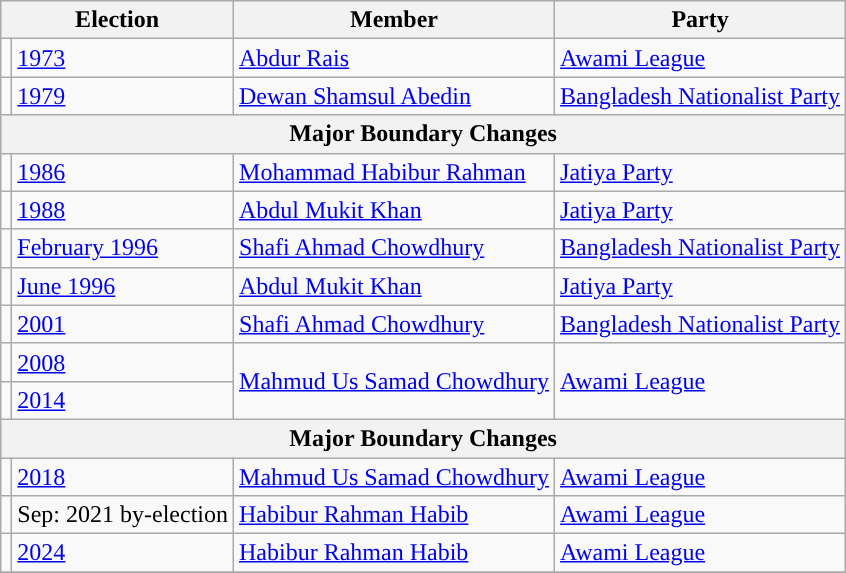<table class="wikitable">
<tr>
<th colspan="2">Election</th>
<th>Member</th>
<th>Party</th>
</tr>
<tr>
<td style="background-color:"></td>
<td><a href='#'>1973</a></td>
<td><a href='#'>Abdur Rais</a></td>
<td><a href='#'>Awami League</a></td>
</tr>
<tr>
<td style="background-color:"></td>
<td><a href='#'>1979</a></td>
<td><a href='#'>Dewan Shamsul Abedin</a></td>
<td><a href='#'>Bangladesh Nationalist Party</a></td>
</tr>
<tr>
<th colspan="4">Major Boundary Changes</th>
</tr>
<tr>
<td style="background-color:"></td>
<td><a href='#'>1986</a></td>
<td><a href='#'>Mohammad Habibur Rahman</a></td>
<td><a href='#'>Jatiya Party</a></td>
</tr>
<tr>
<td style="background-color:"></td>
<td><a href='#'>1988</a></td>
<td><a href='#'>Abdul Mukit Khan</a></td>
<td><a href='#'>Jatiya Party</a></td>
</tr>
<tr>
<td style="background-color:"></td>
<td><a href='#'>February 1996</a></td>
<td><a href='#'>Shafi Ahmad Chowdhury</a></td>
<td><a href='#'>Bangladesh Nationalist Party</a></td>
</tr>
<tr>
<td style="background-color:"></td>
<td><a href='#'>June 1996</a></td>
<td><a href='#'>Abdul Mukit Khan</a></td>
<td><a href='#'>Jatiya Party</a></td>
</tr>
<tr>
<td style="background-color:"></td>
<td><a href='#'>2001</a></td>
<td><a href='#'>Shafi Ahmad Chowdhury</a></td>
<td><a href='#'>Bangladesh Nationalist Party</a></td>
</tr>
<tr>
<td style="background-color:"></td>
<td><a href='#'>2008</a></td>
<td rowspan="2"><a href='#'>Mahmud Us Samad Chowdhury</a></td>
<td rowspan="2"><a href='#'>Awami League</a></td>
</tr>
<tr>
<td style="background-color:"></td>
<td><a href='#'>2014</a></td>
</tr>
<tr>
<th colspan="4">Major Boundary Changes</th>
</tr>
<tr>
<td style="background-color:"></td>
<td><a href='#'>2018</a></td>
<td><a href='#'>Mahmud Us Samad Chowdhury</a></td>
<td><a href='#'>Awami League</a></td>
</tr>
<tr>
<td style="background-color:"></td>
<td>Sep:  2021 by-election</td>
<td><a href='#'>Habibur Rahman Habib</a></td>
<td><a href='#'>Awami League</a></td>
</tr>
<tr>
<td style="background-color:"></td>
<td><a href='#'>2024</a></td>
<td><a href='#'>Habibur Rahman Habib</a></td>
<td><a href='#'>Awami League</a></td>
</tr>
<tr>
</tr>
</table>
